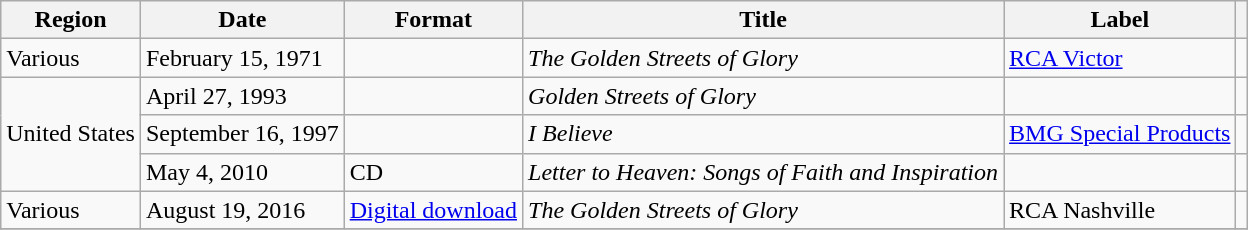<table class="wikitable plainrowheaders">
<tr>
<th scope="col">Region</th>
<th scope="col">Date</th>
<th scope="col">Format</th>
<th scope="col">Title</th>
<th scope="col">Label</th>
<th scope="col"></th>
</tr>
<tr>
<td>Various</td>
<td>February 15, 1971</td>
<td></td>
<td><em>The Golden Streets of Glory</em></td>
<td><a href='#'>RCA Victor</a></td>
<td></td>
</tr>
<tr>
<td rowspan = "3">United States</td>
<td>April 27, 1993</td>
<td></td>
<td><em>Golden Streets of Glory</em></td>
<td></td>
<td></td>
</tr>
<tr>
<td>September 16, 1997</td>
<td></td>
<td><em>I Believe</em></td>
<td><a href='#'>BMG Special Products</a></td>
<td></td>
</tr>
<tr>
<td>May 4, 2010</td>
<td>CD</td>
<td><em>Letter to Heaven: Songs of Faith and Inspiration</em></td>
<td></td>
<td></td>
</tr>
<tr>
<td>Various</td>
<td>August 19, 2016</td>
<td><a href='#'>Digital download</a></td>
<td><em>The Golden Streets of Glory</em></td>
<td>RCA Nashville</td>
<td></td>
</tr>
<tr>
</tr>
</table>
